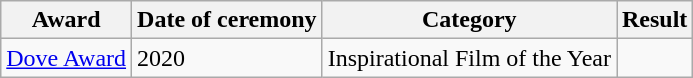<table class="wikitable">
<tr>
<th>Award</th>
<th>Date of ceremony</th>
<th>Category</th>
<th>Result</th>
</tr>
<tr>
<td><a href='#'>Dove Award</a></td>
<td>2020</td>
<td>Inspirational Film of the Year</td>
<td></td>
</tr>
</table>
